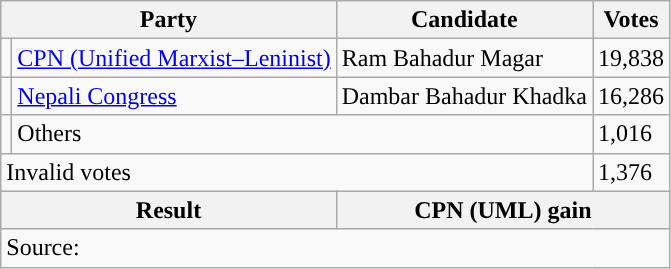<table class="wikitable">
<tr>
<th colspan="2">Party</th>
<th>Candidate</th>
<th>Votes</th>
</tr>
<tr>
<td style="background-color:"></td>
<td><a href='#'>CPN (Unified Marxist–Leninist)</a></td>
<td>Ram Bahadur Magar</td>
<td>19,838</td>
</tr>
<tr>
<td style="background-color:"></td>
<td><a href='#'>Nepali Congress</a></td>
<td>Dambar Bahadur Khadka</td>
<td>16,286</td>
</tr>
<tr>
<td></td>
<td colspan="2">Others</td>
<td>1,016</td>
</tr>
<tr>
<td colspan="3">Invalid votes</td>
<td>1,376</td>
</tr>
<tr>
<th colspan="2">Result</th>
<th colspan="2">CPN (UML) gain</th>
</tr>
<tr>
<td colspan="4">Source: </td>
</tr>
</table>
